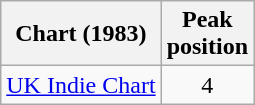<table class="wikitable">
<tr>
<th>Chart (1983)</th>
<th>Peak<br>position</th>
</tr>
<tr>
<td><a href='#'>UK Indie Chart</a></td>
<td style="text-align:center;">4</td>
</tr>
</table>
